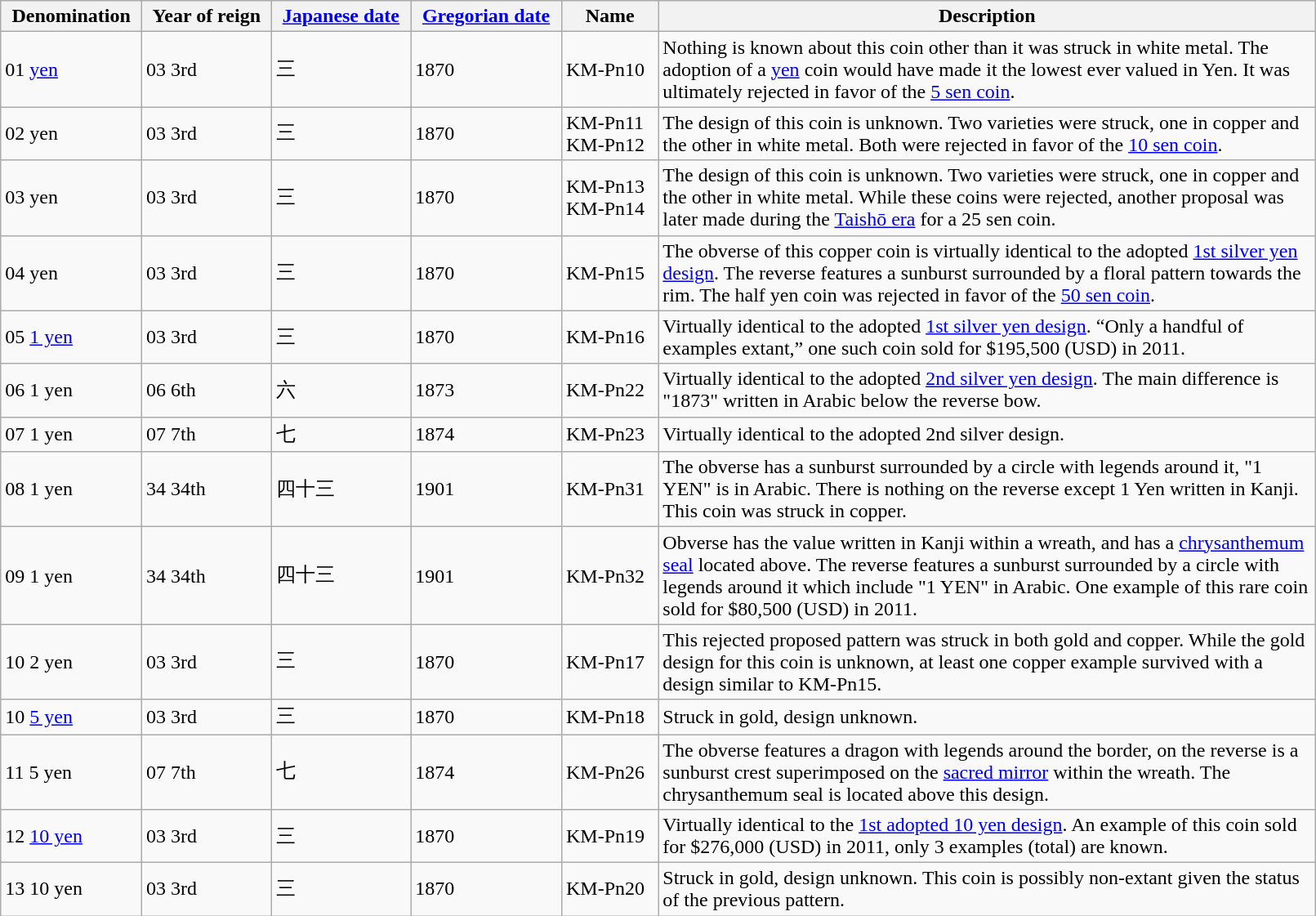<table class="wikitable sortable" width="85%">
<tr>
<th>Denomination</th>
<th>Year of reign</th>
<th class="unsortable"><a href='#'>Japanese date</a></th>
<th><a href='#'>Gregorian date</a></th>
<th>Name</th>
<th class="unsortable" width="50%">Description</th>
</tr>
<tr>
<td><span>01</span>  <a href='#'>yen</a></td>
<td><span>03</span> 3rd</td>
<td>三</td>
<td>1870</td>
<td>KM-Pn10</td>
<td>Nothing is known about this coin other than it was struck in white metal. The adoption of a  <a href='#'>yen</a> coin would have made it the lowest ever valued in Yen. It was ultimately rejected in favor of the <a href='#'>5 sen coin</a>.</td>
</tr>
<tr>
<td><span>02</span>  yen</td>
<td><span>03</span> 3rd</td>
<td>三</td>
<td>1870</td>
<td>KM-Pn11<br>KM-Pn12</td>
<td>The design of this coin is unknown. Two varieties were struck, one in copper and the other in white metal. Both were rejected in favor of the <a href='#'>10 sen coin</a>.</td>
</tr>
<tr>
<td><span>03</span>  yen</td>
<td><span>03</span> 3rd</td>
<td>三</td>
<td>1870</td>
<td>KM-Pn13<br>KM-Pn14</td>
<td>The design of this coin is unknown. Two varieties were struck, one in copper and the other in white metal. While these coins were rejected, another proposal was later made during the <a href='#'>Taishō era</a> for a 25 sen coin.</td>
</tr>
<tr>
<td><span>04</span>  yen</td>
<td><span>03</span> 3rd</td>
<td>三</td>
<td>1870</td>
<td>KM-Pn15</td>
<td>The obverse of this copper coin is virtually identical to the adopted <a href='#'>1st silver yen design</a>. The reverse features a sunburst surrounded by a floral pattern towards the rim. The half yen coin was rejected in favor of the <a href='#'>50 sen coin</a>.</td>
</tr>
<tr>
<td><span>05</span> <a href='#'>1 yen</a></td>
<td><span>03</span> 3rd</td>
<td>三</td>
<td>1870</td>
<td>KM-Pn16</td>
<td>Virtually identical to the adopted <a href='#'>1st silver yen design</a>. “Only a handful of examples extant,” one such coin sold for $195,500 (USD) in 2011.</td>
</tr>
<tr>
<td><span>06</span> 1 yen</td>
<td><span>06</span> 6th</td>
<td>六</td>
<td>1873</td>
<td>KM-Pn22</td>
<td>Virtually identical to the adopted <a href='#'>2nd silver yen design</a>. The main difference is "1873" written in Arabic below the reverse bow.</td>
</tr>
<tr>
<td><span>07</span> 1 yen</td>
<td><span>07</span> 7th</td>
<td>七</td>
<td>1874</td>
<td>KM-Pn23</td>
<td>Virtually identical to the adopted 2nd silver design.</td>
</tr>
<tr>
<td><span>08</span> 1 yen</td>
<td><span>34</span> 34th</td>
<td>四十三</td>
<td>1901</td>
<td>KM-Pn31</td>
<td>The obverse has a sunburst surrounded by a circle with legends around it, "1 YEN" is in Arabic. There is nothing on the reverse except 1 Yen written in Kanji. This coin was struck in copper.</td>
</tr>
<tr>
<td><span>09</span> 1 yen</td>
<td><span>34</span> 34th</td>
<td>四十三</td>
<td>1901</td>
<td>KM-Pn32</td>
<td>Obverse has the value written in Kanji within a wreath, and has a <a href='#'>chrysanthemum seal</a> located above. The reverse features a sunburst surrounded by a circle with legends around it which include "1 YEN" in Arabic. One example of this rare coin sold for $80,500 (USD) in 2011.</td>
</tr>
<tr>
<td><span>10</span> 2 yen</td>
<td><span>03</span> 3rd</td>
<td>三</td>
<td>1870</td>
<td>KM-Pn17</td>
<td>This rejected proposed pattern was struck in both gold and copper. While the gold design for this coin is unknown, at least one copper example survived with a design similar to KM-Pn15.</td>
</tr>
<tr>
<td><span>10</span> <a href='#'>5 yen</a></td>
<td><span>03</span> 3rd</td>
<td>三</td>
<td>1870</td>
<td>KM-Pn18</td>
<td>Struck in gold, design unknown.</td>
</tr>
<tr>
<td><span>11</span> 5 yen</td>
<td><span>07</span> 7th</td>
<td>七</td>
<td>1874</td>
<td>KM-Pn26</td>
<td>The obverse features a dragon with legends around the border, on the reverse is a sunburst crest superimposed on the <a href='#'>sacred mirror</a> within the wreath. The chrysanthemum seal is located above this design.</td>
</tr>
<tr>
<td><span>12</span> <a href='#'>10 yen</a></td>
<td><span>03</span> 3rd</td>
<td>三</td>
<td>1870</td>
<td>KM-Pn19</td>
<td>Virtually identical to the <a href='#'>1st adopted 10 yen design</a>. An example of this coin sold for $276,000 (USD) in 2011, only 3 examples (total) are known.</td>
</tr>
<tr>
<td><span>13</span> 10 yen</td>
<td><span>03</span> 3rd</td>
<td>三</td>
<td>1870</td>
<td>KM-Pn20</td>
<td>Struck in gold, design unknown. This coin is possibly non-extant given the status of the previous pattern.</td>
</tr>
</table>
